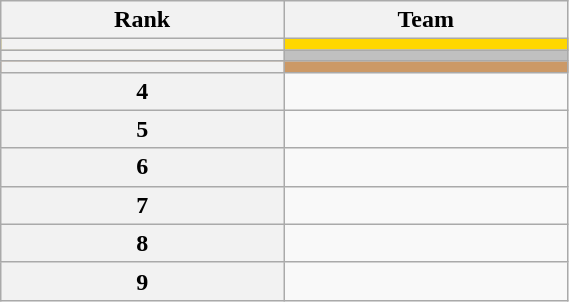<table class="wikitable unsortable" style="text-align:left; width:30%">
<tr>
<th scope="col">Rank</th>
<th scope="col">Team</th>
</tr>
<tr bgcolor="gold">
<th scope="row"></th>
<td></td>
</tr>
<tr bgcolor="silver">
<th scope="row"></th>
<td></td>
</tr>
<tr bgcolor="cc9966">
<th scope="row"></th>
<td></td>
</tr>
<tr>
<th scope="row">4</th>
<td></td>
</tr>
<tr>
<th scope="row">5</th>
<td></td>
</tr>
<tr>
<th scope="row">6</th>
<td></td>
</tr>
<tr>
<th scope="row">7</th>
<td></td>
</tr>
<tr>
<th scope="row">8</th>
<td></td>
</tr>
<tr>
<th scope="row">9</th>
<td></td>
</tr>
</table>
